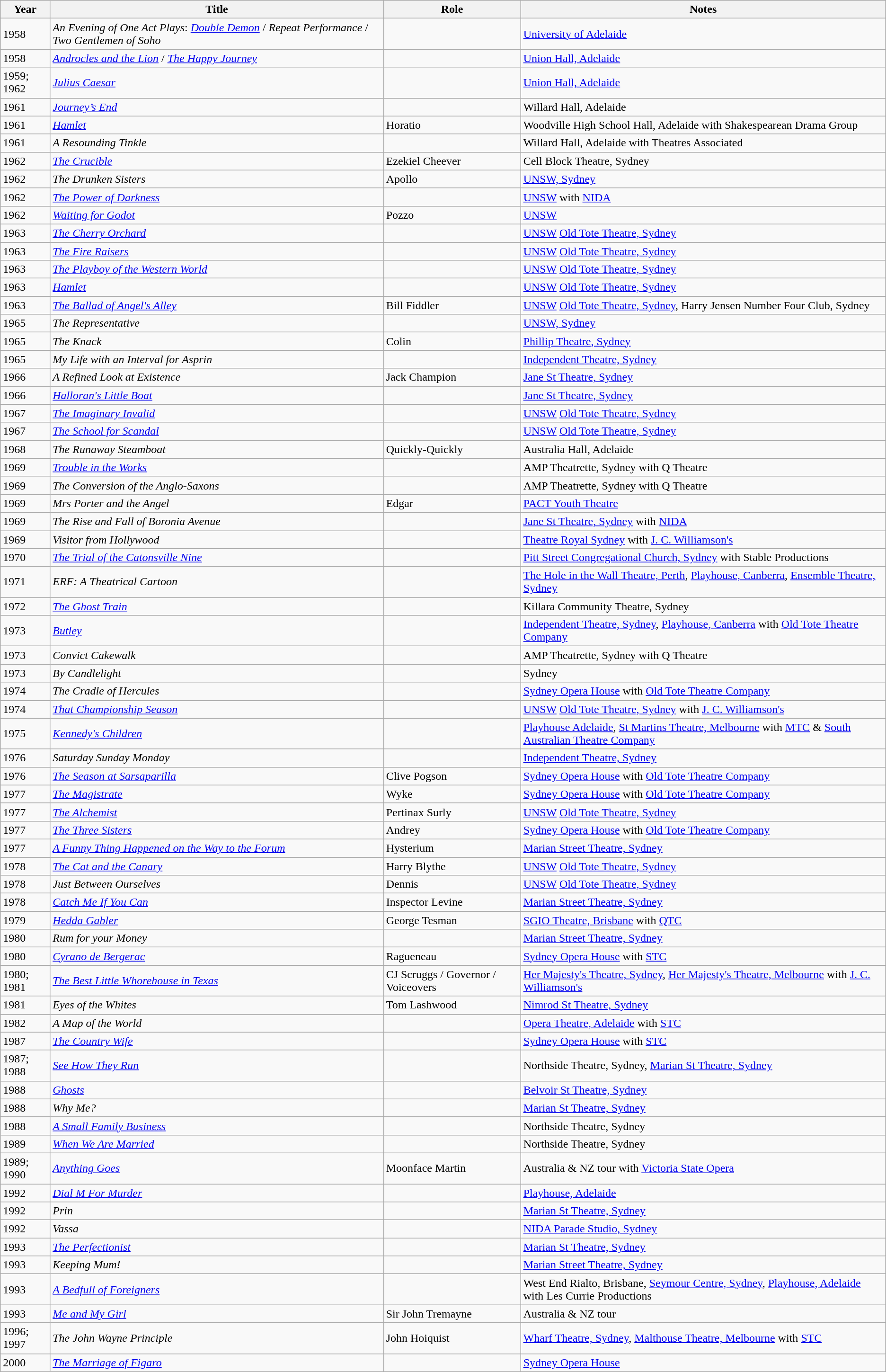<table class=wikitable>
<tr>
<th>Year</th>
<th>Title</th>
<th>Role</th>
<th>Notes</th>
</tr>
<tr>
<td>1958</td>
<td><em>An Evening of One Act Plays</em>: <em><a href='#'>Double Demon</a></em> / <em>Repeat Performance</em> / <em>Two Gentlemen of Soho</em></td>
<td></td>
<td><a href='#'>University of Adelaide</a></td>
</tr>
<tr>
<td>1958</td>
<td><em><a href='#'>Androcles and the Lion</a></em> / <em><a href='#'>The Happy Journey</a></em></td>
<td></td>
<td><a href='#'>Union Hall, Adelaide</a></td>
</tr>
<tr>
<td>1959; 1962</td>
<td><em><a href='#'>Julius Caesar</a></em></td>
<td></td>
<td><a href='#'>Union Hall, Adelaide</a></td>
</tr>
<tr>
<td>1961</td>
<td><em><a href='#'>Journey’s End</a></em></td>
<td></td>
<td>Willard Hall, Adelaide</td>
</tr>
<tr>
<td>1961</td>
<td><em><a href='#'>Hamlet</a></em></td>
<td>Horatio</td>
<td>Woodville High School Hall, Adelaide with Shakespearean Drama Group</td>
</tr>
<tr>
<td>1961</td>
<td><em>A Resounding Tinkle</em></td>
<td></td>
<td>Willard Hall, Adelaide with Theatres Associated</td>
</tr>
<tr>
<td>1962</td>
<td><em><a href='#'>The Crucible</a></em></td>
<td>Ezekiel Cheever</td>
<td>Cell Block Theatre, Sydney</td>
</tr>
<tr>
<td>1962</td>
<td><em>The Drunken Sisters</em></td>
<td>Apollo</td>
<td><a href='#'>UNSW, Sydney</a></td>
</tr>
<tr>
<td>1962</td>
<td><em><a href='#'>The Power of Darkness</a></em></td>
<td></td>
<td><a href='#'>UNSW</a> with <a href='#'>NIDA</a></td>
</tr>
<tr>
<td>1962</td>
<td><em><a href='#'>Waiting for Godot</a></em></td>
<td>Pozzo</td>
<td><a href='#'>UNSW</a></td>
</tr>
<tr>
<td>1963</td>
<td><em><a href='#'>The Cherry Orchard</a></em></td>
<td></td>
<td><a href='#'>UNSW</a> <a href='#'>Old Tote Theatre, Sydney</a></td>
</tr>
<tr>
<td>1963</td>
<td><em><a href='#'>The Fire Raisers</a></em></td>
<td></td>
<td><a href='#'>UNSW</a> <a href='#'>Old Tote Theatre, Sydney</a></td>
</tr>
<tr>
<td>1963</td>
<td><em><a href='#'>The Playboy of the Western World</a></em></td>
<td></td>
<td><a href='#'>UNSW</a> <a href='#'>Old Tote Theatre, Sydney</a></td>
</tr>
<tr>
<td>1963</td>
<td><em><a href='#'>Hamlet</a></em></td>
<td></td>
<td><a href='#'>UNSW</a> <a href='#'>Old Tote Theatre, Sydney</a></td>
</tr>
<tr>
<td>1963</td>
<td><em><a href='#'>The Ballad of Angel's Alley</a></em></td>
<td>Bill Fiddler</td>
<td><a href='#'>UNSW</a> <a href='#'>Old Tote Theatre, Sydney</a>, Harry Jensen Number Four Club, Sydney</td>
</tr>
<tr>
<td>1965</td>
<td><em>The Representative</em></td>
<td></td>
<td><a href='#'>UNSW, Sydney</a></td>
</tr>
<tr>
<td>1965</td>
<td><em>The Knack</em></td>
<td>Colin</td>
<td><a href='#'>Phillip Theatre, Sydney</a></td>
</tr>
<tr>
<td>1965</td>
<td><em>My Life with an Interval for Asprin</em></td>
<td></td>
<td><a href='#'>Independent Theatre, Sydney</a></td>
</tr>
<tr>
<td>1966</td>
<td><em>A Refined Look at Existence</em></td>
<td>Jack Champion</td>
<td><a href='#'>Jane St Theatre, Sydney</a></td>
</tr>
<tr>
<td>1966</td>
<td><em><a href='#'>Halloran's Little Boat</a></em></td>
<td></td>
<td><a href='#'>Jane St Theatre, Sydney</a></td>
</tr>
<tr>
<td>1967</td>
<td><em><a href='#'>The Imaginary Invalid</a></em></td>
<td></td>
<td><a href='#'>UNSW</a> <a href='#'>Old Tote Theatre, Sydney</a></td>
</tr>
<tr>
<td>1967</td>
<td><em><a href='#'>The School for Scandal</a></em></td>
<td></td>
<td><a href='#'>UNSW</a> <a href='#'>Old Tote Theatre, Sydney</a></td>
</tr>
<tr>
<td>1968</td>
<td><em>The Runaway Steamboat</em></td>
<td>Quickly-Quickly</td>
<td>Australia Hall, Adelaide</td>
</tr>
<tr>
<td>1969</td>
<td><em><a href='#'>Trouble in the Works</a></em></td>
<td></td>
<td>AMP Theatrette, Sydney with Q Theatre</td>
</tr>
<tr>
<td>1969</td>
<td><em>The Conversion of the Anglo-Saxons</em></td>
<td></td>
<td>AMP Theatrette, Sydney with Q Theatre</td>
</tr>
<tr>
<td>1969</td>
<td><em>Mrs Porter and the Angel</em></td>
<td>Edgar</td>
<td><a href='#'>PACT Youth Theatre</a></td>
</tr>
<tr>
<td>1969</td>
<td><em>The Rise and Fall of Boronia Avenue</em></td>
<td></td>
<td><a href='#'>Jane St Theatre, Sydney</a> with <a href='#'>NIDA</a></td>
</tr>
<tr>
<td>1969</td>
<td><em>Visitor from Hollywood</em></td>
<td></td>
<td><a href='#'>Theatre Royal Sydney</a> with <a href='#'>J. C. Williamson's</a></td>
</tr>
<tr>
<td>1970</td>
<td><em><a href='#'>The Trial of the Catonsville Nine</a></em></td>
<td></td>
<td><a href='#'>Pitt Street Congregational Church, Sydney</a> with Stable Productions</td>
</tr>
<tr>
<td>1971</td>
<td><em>ERF: A Theatrical Cartoon</em></td>
<td></td>
<td><a href='#'>The Hole in the Wall Theatre, Perth</a>, <a href='#'>Playhouse, Canberra</a>, <a href='#'>Ensemble Theatre, Sydney</a></td>
</tr>
<tr>
<td>1972</td>
<td><em><a href='#'>The Ghost Train</a></em></td>
<td></td>
<td>Killara Community Theatre, Sydney</td>
</tr>
<tr>
<td>1973</td>
<td><em><a href='#'>Butley</a></em></td>
<td></td>
<td><a href='#'>Independent Theatre, Sydney</a>, <a href='#'>Playhouse, Canberra</a> with <a href='#'>Old Tote Theatre Company</a></td>
</tr>
<tr>
<td>1973</td>
<td><em>Convict Cakewalk</em></td>
<td></td>
<td>AMP Theatrette, Sydney with Q Theatre</td>
</tr>
<tr>
<td>1973</td>
<td><em>By Candlelight</em></td>
<td></td>
<td>Sydney</td>
</tr>
<tr>
<td>1974</td>
<td><em>The Cradle of Hercules</em></td>
<td></td>
<td><a href='#'>Sydney Opera House</a> with <a href='#'>Old Tote Theatre Company</a></td>
</tr>
<tr>
<td>1974</td>
<td><em><a href='#'>That Championship Season</a></em></td>
<td></td>
<td><a href='#'>UNSW</a> <a href='#'>Old Tote Theatre, Sydney</a> with <a href='#'>J. C. Williamson's</a></td>
</tr>
<tr>
<td>1975</td>
<td><em><a href='#'>Kennedy's Children</a></em></td>
<td></td>
<td><a href='#'>Playhouse Adelaide</a>, <a href='#'>St Martins Theatre, Melbourne</a> with <a href='#'>MTC</a> & <a href='#'>South Australian Theatre Company</a></td>
</tr>
<tr>
<td>1976</td>
<td><em>Saturday Sunday Monday</em></td>
<td></td>
<td><a href='#'>Independent Theatre, Sydney</a></td>
</tr>
<tr>
<td>1976</td>
<td><em><a href='#'>The Season at Sarsaparilla</a></em></td>
<td>Clive Pogson</td>
<td><a href='#'>Sydney Opera House</a> with <a href='#'>Old Tote Theatre Company</a></td>
</tr>
<tr>
<td>1977</td>
<td><em><a href='#'>The Magistrate</a></em></td>
<td>Wyke</td>
<td><a href='#'>Sydney Opera House</a> with <a href='#'>Old Tote Theatre Company</a></td>
</tr>
<tr>
<td>1977</td>
<td><em><a href='#'>The Alchemist</a></em></td>
<td>Pertinax Surly</td>
<td><a href='#'>UNSW</a> <a href='#'>Old Tote Theatre, Sydney</a></td>
</tr>
<tr>
<td>1977</td>
<td><em><a href='#'>The Three Sisters</a></em></td>
<td>Andrey</td>
<td><a href='#'>Sydney Opera House</a> with <a href='#'>Old Tote Theatre Company</a></td>
</tr>
<tr>
<td>1977</td>
<td><em><a href='#'>A Funny Thing Happened on the Way to the Forum</a></em></td>
<td>Hysterium</td>
<td><a href='#'>Marian Street Theatre, Sydney</a></td>
</tr>
<tr>
<td>1978</td>
<td><em><a href='#'>The Cat and the Canary</a></em></td>
<td>Harry Blythe</td>
<td><a href='#'>UNSW</a> <a href='#'>Old Tote Theatre, Sydney</a></td>
</tr>
<tr>
<td>1978</td>
<td><em>Just Between Ourselves</em></td>
<td>Dennis</td>
<td><a href='#'>UNSW</a> <a href='#'>Old Tote Theatre, Sydney</a></td>
</tr>
<tr>
<td>1978</td>
<td><em><a href='#'>Catch Me If You Can</a></em></td>
<td>Inspector Levine</td>
<td><a href='#'>Marian Street Theatre, Sydney</a></td>
</tr>
<tr>
<td>1979</td>
<td><em><a href='#'>Hedda Gabler</a></em></td>
<td>George Tesman</td>
<td><a href='#'>SGIO Theatre, Brisbane</a> with <a href='#'>QTC</a></td>
</tr>
<tr>
<td>1980</td>
<td><em>Rum for your Money</em></td>
<td></td>
<td><a href='#'>Marian Street Theatre, Sydney</a></td>
</tr>
<tr>
<td>1980</td>
<td><em><a href='#'>Cyrano de Bergerac</a></em></td>
<td>Ragueneau</td>
<td><a href='#'>Sydney Opera House</a> with <a href='#'>STC</a></td>
</tr>
<tr>
<td>1980; 1981</td>
<td><em><a href='#'>The Best Little Whorehouse in Texas</a></em></td>
<td>CJ Scruggs / Governor / Voiceovers</td>
<td><a href='#'>Her Majesty's Theatre, Sydney</a>, <a href='#'>Her Majesty's Theatre, Melbourne</a> with <a href='#'>J. C. Williamson's</a></td>
</tr>
<tr>
<td>1981</td>
<td><em>Eyes of the Whites</em></td>
<td>Tom Lashwood</td>
<td><a href='#'>Nimrod St Theatre, Sydney</a></td>
</tr>
<tr>
<td>1982</td>
<td><em>A Map of the World</em></td>
<td></td>
<td><a href='#'>Opera Theatre, Adelaide</a> with <a href='#'>STC</a></td>
</tr>
<tr>
<td>1987</td>
<td><em><a href='#'>The Country Wife</a></em></td>
<td></td>
<td><a href='#'>Sydney Opera House</a> with <a href='#'>STC</a></td>
</tr>
<tr>
<td>1987; 1988</td>
<td><em><a href='#'>See How They Run</a></em></td>
<td></td>
<td>Northside Theatre, Sydney, <a href='#'>Marian St Theatre, Sydney</a></td>
</tr>
<tr>
<td>1988</td>
<td><em><a href='#'>Ghosts</a></em></td>
<td></td>
<td><a href='#'>Belvoir St Theatre, Sydney</a></td>
</tr>
<tr>
<td>1988</td>
<td><em>Why Me?</em></td>
<td></td>
<td><a href='#'>Marian St Theatre, Sydney</a></td>
</tr>
<tr>
<td>1988</td>
<td><em><a href='#'>A Small Family Business</a></em></td>
<td></td>
<td>Northside Theatre, Sydney</td>
</tr>
<tr>
<td>1989</td>
<td><em><a href='#'>When We Are Married</a></em></td>
<td></td>
<td>Northside Theatre, Sydney</td>
</tr>
<tr>
<td>1989; 1990</td>
<td><em><a href='#'>Anything Goes</a></em></td>
<td>Moonface Martin</td>
<td>Australia & NZ tour with <a href='#'>Victoria State Opera</a></td>
</tr>
<tr>
<td>1992</td>
<td><em><a href='#'>Dial M For Murder</a></em></td>
<td></td>
<td><a href='#'>Playhouse, Adelaide</a></td>
</tr>
<tr>
<td>1992</td>
<td><em>Prin</em></td>
<td></td>
<td><a href='#'>Marian St Theatre, Sydney</a></td>
</tr>
<tr>
<td>1992</td>
<td><em>Vassa</em></td>
<td></td>
<td><a href='#'>NIDA Parade Studio, Sydney</a></td>
</tr>
<tr>
<td>1993</td>
<td><em><a href='#'>The Perfectionist</a></em></td>
<td></td>
<td><a href='#'>Marian St Theatre, Sydney</a></td>
</tr>
<tr>
<td>1993</td>
<td><em>Keeping Mum!</em></td>
<td></td>
<td><a href='#'>Marian Street Theatre, Sydney</a></td>
</tr>
<tr>
<td>1993</td>
<td><em><a href='#'>A Bedfull of Foreigners</a></em></td>
<td></td>
<td>West End Rialto, Brisbane, <a href='#'>Seymour Centre, Sydney</a>, <a href='#'>Playhouse, Adelaide</a> with Les Currie Productions</td>
</tr>
<tr>
<td>1993</td>
<td><em><a href='#'>Me and My Girl</a></em></td>
<td>Sir John Tremayne</td>
<td>Australia & NZ tour</td>
</tr>
<tr>
<td>1996; 1997</td>
<td><em>The John Wayne Principle</em></td>
<td>John Hoiquist</td>
<td><a href='#'>Wharf Theatre, Sydney</a>, <a href='#'>Malthouse Theatre, Melbourne</a> with <a href='#'>STC</a></td>
</tr>
<tr>
<td>2000</td>
<td><em><a href='#'>The Marriage of Figaro</a></em></td>
<td></td>
<td><a href='#'>Sydney Opera House</a></td>
</tr>
</table>
